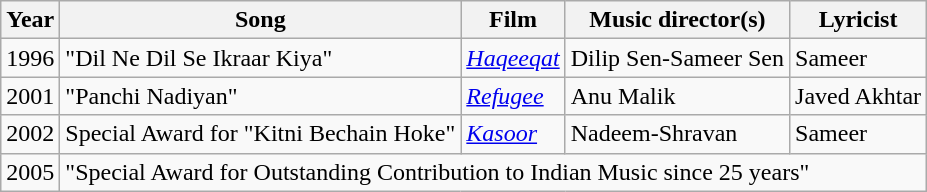<table class="wikitable sortable">
<tr>
<th>Year</th>
<th>Song</th>
<th>Film</th>
<th>Music director(s)</th>
<th>Lyricist</th>
</tr>
<tr>
<td>1996</td>
<td>"Dil Ne Dil Se Ikraar Kiya"</td>
<td><em><a href='#'>Haqeeqat</a></em></td>
<td>Dilip Sen-Sameer Sen</td>
<td>Sameer</td>
</tr>
<tr>
<td>2001</td>
<td>"Panchi Nadiyan"</td>
<td><a href='#'><em>Refugee</em></a></td>
<td>Anu Malik</td>
<td>Javed Akhtar</td>
</tr>
<tr>
<td>2002</td>
<td>Special Award for "Kitni Bechain Hoke" </td>
<td><em><a href='#'>Kasoor</a></em></td>
<td>Nadeem-Shravan</td>
<td>Sameer</td>
</tr>
<tr>
<td>2005</td>
<td colspan="4">"Special Award for Outstanding Contribution to Indian Music since 25 years" </td>
</tr>
</table>
